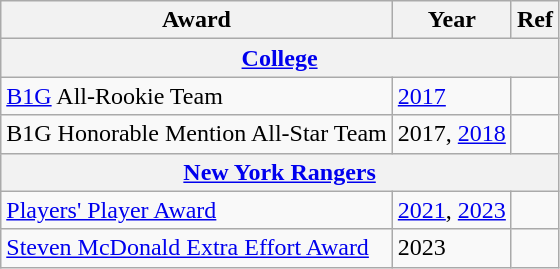<table class="wikitable">
<tr>
<th>Award</th>
<th>Year</th>
<th>Ref</th>
</tr>
<tr>
<th colspan="3"><a href='#'>College</a></th>
</tr>
<tr>
<td><a href='#'>B1G</a> All-Rookie Team</td>
<td><a href='#'>2017</a></td>
<td></td>
</tr>
<tr>
<td>B1G Honorable Mention All-Star Team</td>
<td>2017, <a href='#'>2018</a></td>
<td></td>
</tr>
<tr>
<th colspan="3"><a href='#'>New York Rangers</a></th>
</tr>
<tr>
<td><a href='#'>Players' Player Award</a></td>
<td><a href='#'>2021</a>, <a href='#'>2023</a></td>
<td></td>
</tr>
<tr>
<td><a href='#'>Steven McDonald Extra Effort Award</a></td>
<td>2023</td>
<td></td>
</tr>
</table>
